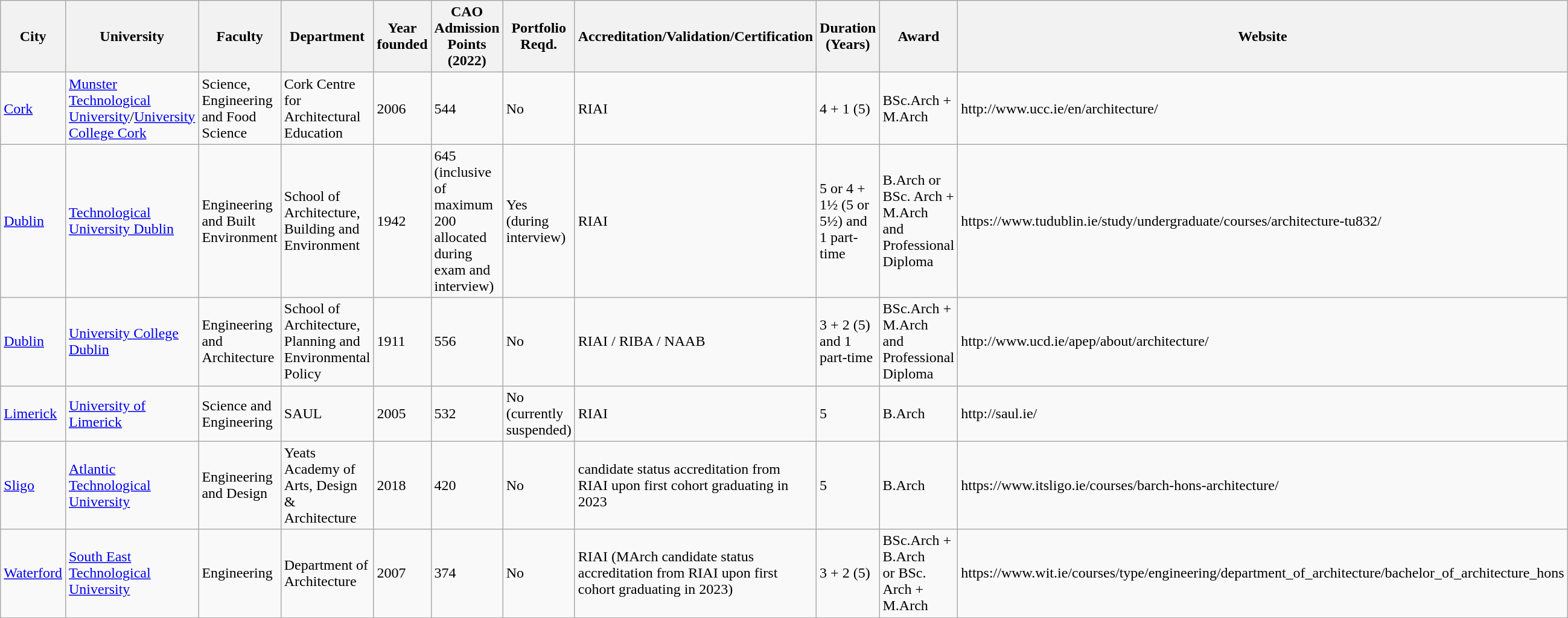<table class="wikitable sortable">
<tr>
<th>City</th>
<th>University</th>
<th>Faculty</th>
<th>Department</th>
<th>Year founded</th>
<th>CAO Admission Points (2022) </th>
<th>Portfolio Reqd.</th>
<th>Accreditation/Validation/Certification</th>
<th>Duration (Years)</th>
<th>Award</th>
<th>Website</th>
</tr>
<tr>
<td><a href='#'>Cork</a></td>
<td><a href='#'>Munster Technological University</a>/<a href='#'>University College Cork</a></td>
<td>Science, Engineering and Food Science</td>
<td>Cork Centre for Architectural Education</td>
<td>2006</td>
<td>544</td>
<td>No</td>
<td>RIAI</td>
<td>4 + 1 (5)</td>
<td>BSc.Arch + M.Arch</td>
<td>http://www.ucc.ie/en/architecture/</td>
</tr>
<tr>
<td><a href='#'>Dublin</a></td>
<td><a href='#'>Technological University Dublin</a></td>
<td>Engineering and Built Environment</td>
<td>School of Architecture, Building and Environment</td>
<td>1942</td>
<td>645<br>(inclusive of maximum 200 allocated during exam and interview)</td>
<td>Yes (during interview)</td>
<td>RIAI</td>
<td>5 or 4 + 1½ (5 or 5½) and 1 part-time</td>
<td>B.Arch or BSc. Arch + M.Arch<br>and
Professional Diploma</td>
<td>https://www.tudublin.ie/study/undergraduate/courses/architecture-tu832/</td>
</tr>
<tr>
<td><a href='#'>Dublin</a></td>
<td><a href='#'>University College Dublin</a></td>
<td>Engineering and Architecture</td>
<td>School of Architecture, Planning and Environmental Policy</td>
<td>1911</td>
<td>556</td>
<td>No</td>
<td>RIAI / RIBA / NAAB</td>
<td>3 + 2 (5)<br>and 
1 part-time</td>
<td>BSc.Arch + M.Arch<br>and 
Professional Diploma</td>
<td>http://www.ucd.ie/apep/about/architecture/</td>
</tr>
<tr>
<td><a href='#'>Limerick</a></td>
<td><a href='#'>University of Limerick</a></td>
<td>Science and Engineering</td>
<td>SAUL</td>
<td>2005</td>
<td>532</td>
<td>No (currently suspended)</td>
<td>RIAI</td>
<td>5</td>
<td>B.Arch</td>
<td>http://saul.ie/</td>
</tr>
<tr>
<td><a href='#'>Sligo</a></td>
<td><a href='#'>Atlantic Technological University</a></td>
<td>Engineering and Design</td>
<td>Yeats Academy of Arts, Design & Architecture</td>
<td>2018</td>
<td>420</td>
<td>No</td>
<td>candidate status accreditation from RIAI upon first cohort graduating in 2023</td>
<td>5</td>
<td>B.Arch</td>
<td>https://www.itsligo.ie/courses/barch-hons-architecture/</td>
</tr>
<tr>
<td><a href='#'>Waterford</a></td>
<td><a href='#'>South East Technological University</a></td>
<td>Engineering</td>
<td>Department of Architecture</td>
<td>2007</td>
<td>374</td>
<td>No</td>
<td>RIAI (MArch candidate status accreditation from RIAI upon first cohort graduating in 2023)</td>
<td>3 + 2 (5)</td>
<td>BSc.Arch + B.Arch<br>or 
BSc. Arch + M.Arch</td>
<td>https://www.wit.ie/courses/type/engineering/department_of_architecture/bachelor_of_architecture_hons</td>
</tr>
</table>
